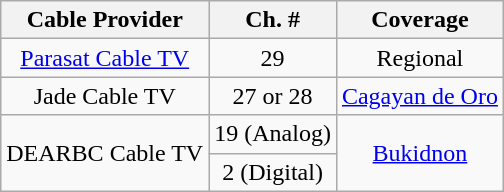<table class="wikitable unsortable" style="text-align:center;">
<tr>
<th>Cable Provider</th>
<th>Ch. #</th>
<th class="unsortable">Coverage</th>
</tr>
<tr>
<td><a href='#'>Parasat Cable TV</a></td>
<td>29</td>
<td>Regional</td>
</tr>
<tr>
<td>Jade Cable TV</td>
<td>27 or 28</td>
<td><a href='#'>Cagayan de Oro</a></td>
</tr>
<tr>
<td rowspan="2">DEARBC Cable TV</td>
<td>19 (Analog)</td>
<td rowspan="2"><a href='#'>Bukidnon</a></td>
</tr>
<tr>
<td>2 (Digital)</td>
</tr>
</table>
